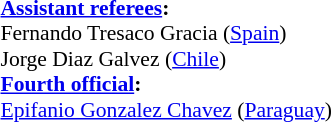<table style="width:100%; font-size:90%">
<tr>
<td><br><strong><a href='#'>Assistant referees</a>:</strong>
<br>Fernando Tresaco Gracia (<a href='#'>Spain</a>)
<br>Jorge Diaz Galvez (<a href='#'>Chile</a>)
<br><strong><a href='#'>Fourth official</a>:</strong>
<br><a href='#'>Epifanio Gonzalez Chavez</a> (<a href='#'>Paraguay</a>)</td>
</tr>
</table>
